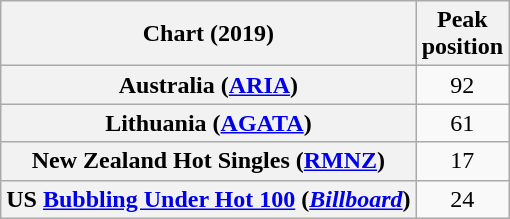<table class="wikitable sortable plainrowheaders" style="text-align:center">
<tr>
<th scope="col">Chart (2019)</th>
<th scope="col">Peak<br>position</th>
</tr>
<tr>
<th scope="row">Australia (<a href='#'>ARIA</a>)</th>
<td>92</td>
</tr>
<tr>
<th scope="row">Lithuania (<a href='#'>AGATA</a>)</th>
<td>61</td>
</tr>
<tr>
<th scope="row">New Zealand Hot Singles (<a href='#'>RMNZ</a>)</th>
<td>17</td>
</tr>
<tr>
<th scope="row">US <a href='#'>Bubbling Under Hot 100</a> (<em><a href='#'>Billboard</a></em>)</th>
<td>24</td>
</tr>
</table>
